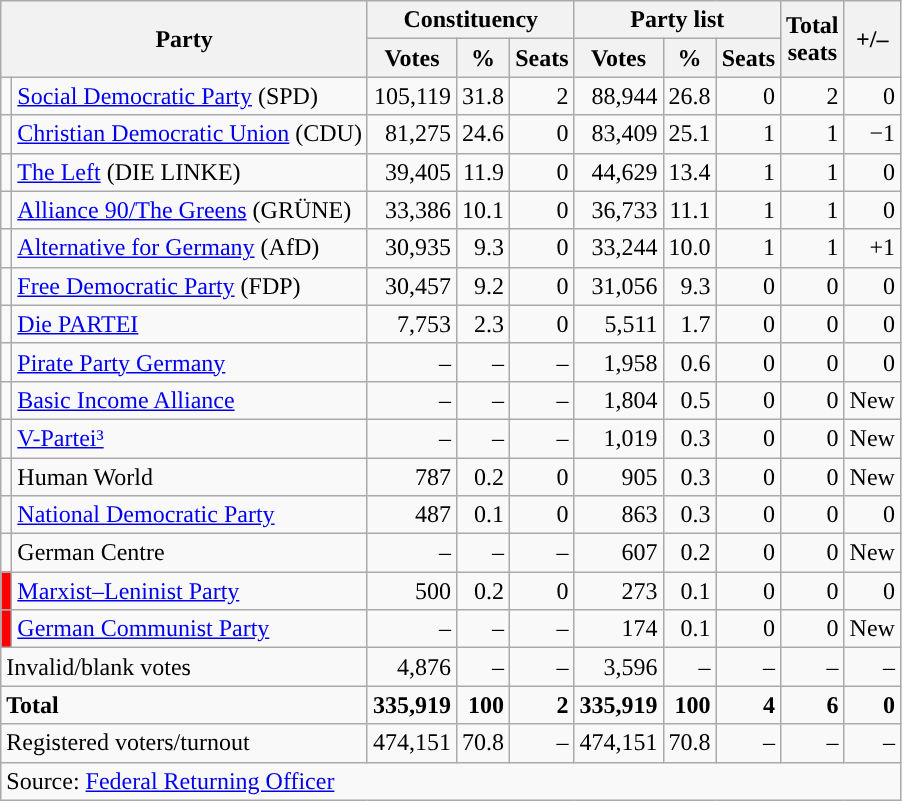<table class="wikitable" style="text-align:right">
<tr>
<th colspan="2" rowspan="2">Party</th>
<th colspan="3">Constituency</th>
<th colspan="3">Party list</th>
<th rowspan="2">Total<br>seats</th>
<th rowspan="2">+/–</th>
</tr>
<tr>
<th>Votes</th>
<th>%</th>
<th>Seats</th>
<th>Votes</th>
<th>%</th>
<th>Seats</th>
</tr>
<tr>
<td></td>
<td align="left"><a href='#'>Social Democratic Party</a> (SPD)</td>
<td>105,119</td>
<td>31.8</td>
<td>2</td>
<td>88,944</td>
<td>26.8</td>
<td>0</td>
<td>2</td>
<td>0</td>
</tr>
<tr>
<td></td>
<td align="left"><a href='#'>Christian Democratic Union</a> (CDU)</td>
<td>81,275</td>
<td>24.6</td>
<td>0</td>
<td>83,409</td>
<td>25.1</td>
<td>1</td>
<td>1</td>
<td>−1</td>
</tr>
<tr>
<td></td>
<td align="left"><a href='#'>The Left</a> (DIE LINKE)</td>
<td>39,405</td>
<td>11.9</td>
<td>0</td>
<td>44,629</td>
<td>13.4</td>
<td>1</td>
<td>1</td>
<td>0</td>
</tr>
<tr>
<td></td>
<td align="left"><a href='#'>Alliance 90/The Greens</a> (GRÜNE)</td>
<td>33,386</td>
<td>10.1</td>
<td>0</td>
<td>36,733</td>
<td>11.1</td>
<td>1</td>
<td>1</td>
<td>0</td>
</tr>
<tr>
<td></td>
<td align="left"><a href='#'>Alternative for Germany</a> (AfD)</td>
<td>30,935</td>
<td>9.3</td>
<td>0</td>
<td>33,244</td>
<td>10.0</td>
<td>1</td>
<td>1</td>
<td>+1</td>
</tr>
<tr>
<td></td>
<td align="left"><a href='#'>Free Democratic Party</a> (FDP)</td>
<td>30,457</td>
<td>9.2</td>
<td>0</td>
<td>31,056</td>
<td>9.3</td>
<td>0</td>
<td>0</td>
<td>0</td>
</tr>
<tr>
<td style="background-color:"></td>
<td align="left"><a href='#'>Die PARTEI</a></td>
<td>7,753</td>
<td>2.3</td>
<td>0</td>
<td>5,511</td>
<td>1.7</td>
<td>0</td>
<td>0</td>
<td>0</td>
</tr>
<tr>
<td style="background-color:"></td>
<td align="left"><a href='#'>Pirate Party Germany</a></td>
<td>–</td>
<td>–</td>
<td>–</td>
<td>1,958</td>
<td>0.6</td>
<td>0</td>
<td>0</td>
<td>0</td>
</tr>
<tr>
<td style="background-color:"></td>
<td align="left"><a href='#'>Basic Income Alliance</a></td>
<td>–</td>
<td>–</td>
<td>–</td>
<td>1,804</td>
<td>0.5</td>
<td>0</td>
<td>0</td>
<td>New</td>
</tr>
<tr>
<td style="background-color:"></td>
<td align="left"><a href='#'>V-Partei³</a></td>
<td>–</td>
<td>–</td>
<td>–</td>
<td>1,019</td>
<td>0.3</td>
<td>0</td>
<td>0</td>
<td>New</td>
</tr>
<tr>
<td></td>
<td align="left">Human World</td>
<td>787</td>
<td>0.2</td>
<td>0</td>
<td>905</td>
<td>0.3</td>
<td>0</td>
<td>0</td>
<td>New</td>
</tr>
<tr>
<td style="background-color:"></td>
<td align="left"><a href='#'>National Democratic Party</a></td>
<td>487</td>
<td>0.1</td>
<td>0</td>
<td>863</td>
<td>0.3</td>
<td>0</td>
<td>0</td>
<td>0</td>
</tr>
<tr>
<td></td>
<td align="left">German Centre</td>
<td>–</td>
<td>–</td>
<td>–</td>
<td>607</td>
<td>0.2</td>
<td>0</td>
<td>0</td>
<td>New</td>
</tr>
<tr>
<td style="background-color:red"></td>
<td align="left"><a href='#'>Marxist–Leninist Party</a></td>
<td>500</td>
<td>0.2</td>
<td>0</td>
<td>273</td>
<td>0.1</td>
<td>0</td>
<td>0</td>
<td>0</td>
</tr>
<tr>
<td style="background-color:red"></td>
<td align="left"><a href='#'>German Communist Party</a></td>
<td>–</td>
<td>–</td>
<td>–</td>
<td>174</td>
<td>0.1</td>
<td>0</td>
<td>0</td>
<td>New</td>
</tr>
<tr>
<td colspan="2" align="left">Invalid/blank votes</td>
<td>4,876</td>
<td>–</td>
<td>–</td>
<td>3,596</td>
<td>–</td>
<td>–</td>
<td>–</td>
<td>–</td>
</tr>
<tr>
<td colspan="2" align="left"><strong>Total</strong></td>
<td><strong>335,919</strong></td>
<td><strong>100</strong></td>
<td><strong>2</strong></td>
<td><strong>335,919</strong></td>
<td><strong>100</strong></td>
<td><strong>4</strong></td>
<td><strong>6</strong></td>
<td><strong>0</strong></td>
</tr>
<tr>
<td colspan="2" align="left">Registered voters/turnout</td>
<td>474,151</td>
<td>70.8</td>
<td>–</td>
<td>474,151</td>
<td>70.8</td>
<td>–</td>
<td>–</td>
<td>–</td>
</tr>
<tr>
<td colspan="10" align="left">Source: <a href='#'>Federal Returning Officer</a></td>
</tr>
</table>
